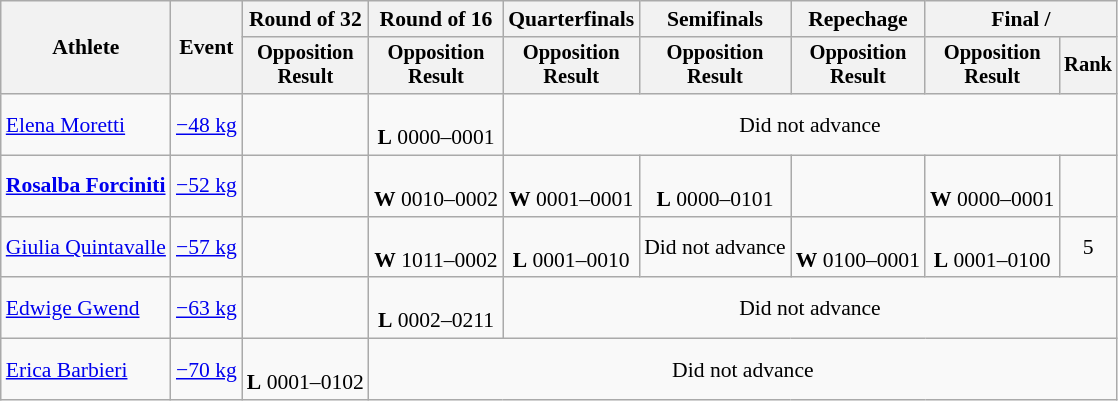<table class="wikitable" style="font-size:90%">
<tr>
<th rowspan="2">Athlete</th>
<th rowspan="2">Event</th>
<th>Round of 32</th>
<th>Round of 16</th>
<th>Quarterfinals</th>
<th>Semifinals</th>
<th>Repechage</th>
<th colspan=2>Final / </th>
</tr>
<tr style="font-size:95%">
<th>Opposition<br>Result</th>
<th>Opposition<br>Result</th>
<th>Opposition<br>Result</th>
<th>Opposition<br>Result</th>
<th>Opposition<br>Result</th>
<th>Opposition<br>Result</th>
<th>Rank</th>
</tr>
<tr align=center>
<td align=left><a href='#'>Elena Moretti</a></td>
<td align=left><a href='#'>−48 kg</a></td>
<td></td>
<td><br><strong>L</strong> 0000–0001</td>
<td colspan=5>Did not advance</td>
</tr>
<tr align=center>
<td align=left><strong><a href='#'>Rosalba Forciniti</a></strong></td>
<td align=left><a href='#'>−52 kg</a></td>
<td></td>
<td><br><strong>W</strong> 0010–0002</td>
<td><br><strong>W</strong> 0001–0001</td>
<td><br><strong>L</strong> 0000–0101</td>
<td></td>
<td><br><strong>W</strong> 0000–0001</td>
<td></td>
</tr>
<tr align=center>
<td align=left><a href='#'>Giulia Quintavalle</a></td>
<td align=left><a href='#'>−57 kg</a></td>
<td></td>
<td><br><strong>W</strong> 1011–0002</td>
<td><br><strong>L</strong> 0001–0010</td>
<td>Did not advance</td>
<td><br><strong>W</strong> 0100–0001</td>
<td><br><strong>L</strong> 0001–0100</td>
<td>5</td>
</tr>
<tr align=center>
<td align=left><a href='#'>Edwige Gwend</a></td>
<td align=left><a href='#'>−63 kg</a></td>
<td></td>
<td><br><strong>L</strong> 0002–0211</td>
<td colspan=5>Did not advance</td>
</tr>
<tr align=center>
<td align=left><a href='#'>Erica Barbieri</a></td>
<td align=left><a href='#'>−70 kg</a></td>
<td><br><strong>L</strong> 0001–0102</td>
<td colspan=6>Did not advance</td>
</tr>
</table>
